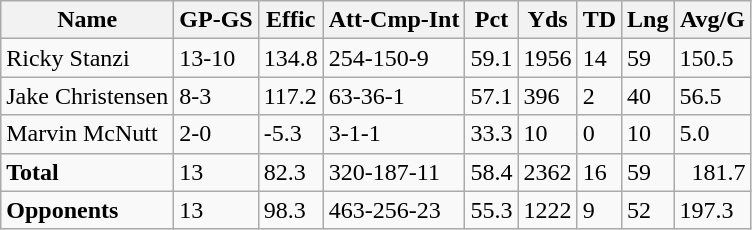<table class="wikitable" style="white-space:nowrap;">
<tr>
<th>Name</th>
<th>GP-GS</th>
<th>Effic</th>
<th>Att-Cmp-Int</th>
<th>Pct</th>
<th>Yds</th>
<th>TD</th>
<th>Lng</th>
<th>Avg/G</th>
</tr>
<tr>
<td>Ricky Stanzi</td>
<td>13-10</td>
<td>134.8</td>
<td>254-150-9</td>
<td>59.1</td>
<td>1956</td>
<td>14</td>
<td>59</td>
<td>150.5</td>
</tr>
<tr>
<td>Jake Christensen</td>
<td>8-3</td>
<td>117.2</td>
<td>63-36-1</td>
<td>57.1</td>
<td>396</td>
<td>2</td>
<td>40</td>
<td>56.5</td>
</tr>
<tr>
<td>Marvin McNutt</td>
<td>2-0</td>
<td>-5.3</td>
<td>3-1-1</td>
<td>33.3</td>
<td>10</td>
<td>0</td>
<td>10</td>
<td>5.0</td>
</tr>
<tr>
<td><strong>Total</strong></td>
<td>13</td>
<td>82.3</td>
<td>320-187-11</td>
<td>58.4</td>
<td>2362</td>
<td>16</td>
<td>59</td>
<td>  181.7</td>
</tr>
<tr>
<td><strong>Opponents</strong></td>
<td>13</td>
<td>98.3</td>
<td>463-256-23</td>
<td>55.3</td>
<td>1222</td>
<td>9</td>
<td>52</td>
<td>197.3</td>
</tr>
</table>
